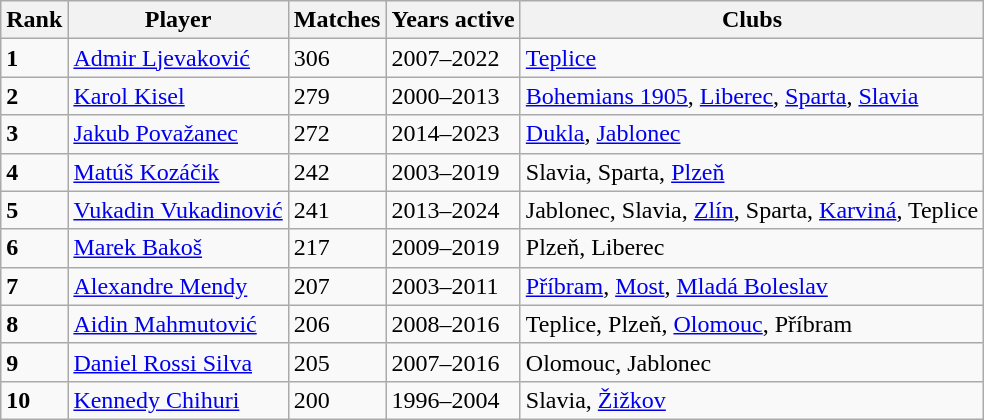<table class="wikitable">
<tr>
<th>Rank</th>
<th>Player</th>
<th>Matches</th>
<th>Years active</th>
<th>Clubs</th>
</tr>
<tr>
<td><strong>1</strong></td>
<td> <a href='#'>Admir Ljevaković</a></td>
<td>306</td>
<td>2007–2022</td>
<td><a href='#'>Teplice</a></td>
</tr>
<tr>
<td><strong>2</strong></td>
<td> <a href='#'>Karol Kisel</a></td>
<td>279</td>
<td>2000–2013</td>
<td><a href='#'>Bohemians 1905</a>, <a href='#'>Liberec</a>, <a href='#'>Sparta</a>, <a href='#'>Slavia</a></td>
</tr>
<tr>
<td><strong>3</strong></td>
<td> <a href='#'>Jakub Považanec</a></td>
<td>272</td>
<td>2014–2023</td>
<td><a href='#'>Dukla</a>, <a href='#'>Jablonec</a></td>
</tr>
<tr>
<td><strong>4</strong></td>
<td> <a href='#'>Matúš Kozáčik</a></td>
<td>242</td>
<td>2003–2019</td>
<td>Slavia, Sparta, <a href='#'>Plzeň</a></td>
</tr>
<tr>
<td><strong>5</strong></td>
<td> <a href='#'>Vukadin Vukadinović</a></td>
<td>241</td>
<td>2013–2024</td>
<td>Jablonec, Slavia, <a href='#'>Zlín</a>, Sparta, <a href='#'>Karviná</a>, Teplice</td>
</tr>
<tr>
<td><strong>6</strong></td>
<td> <a href='#'>Marek Bakoš</a></td>
<td>217</td>
<td>2009–2019</td>
<td>Plzeň, Liberec</td>
</tr>
<tr>
<td><strong>7</strong></td>
<td> <a href='#'>Alexandre Mendy</a></td>
<td>207</td>
<td>2003–2011</td>
<td><a href='#'>Příbram</a>, <a href='#'>Most</a>, <a href='#'>Mladá Boleslav</a></td>
</tr>
<tr>
<td><strong>8</strong></td>
<td> <a href='#'>Aidin Mahmutović</a></td>
<td>206</td>
<td>2008–2016</td>
<td>Teplice, Plzeň, <a href='#'>Olomouc</a>, Příbram</td>
</tr>
<tr>
<td><strong>9</strong></td>
<td> <a href='#'>Daniel Rossi Silva</a></td>
<td>205</td>
<td>2007–2016</td>
<td>Olomouc, Jablonec</td>
</tr>
<tr>
<td><strong>10</strong></td>
<td> <a href='#'>Kennedy Chihuri</a></td>
<td>200</td>
<td>1996–2004</td>
<td>Slavia, <a href='#'>Žižkov</a></td>
</tr>
</table>
